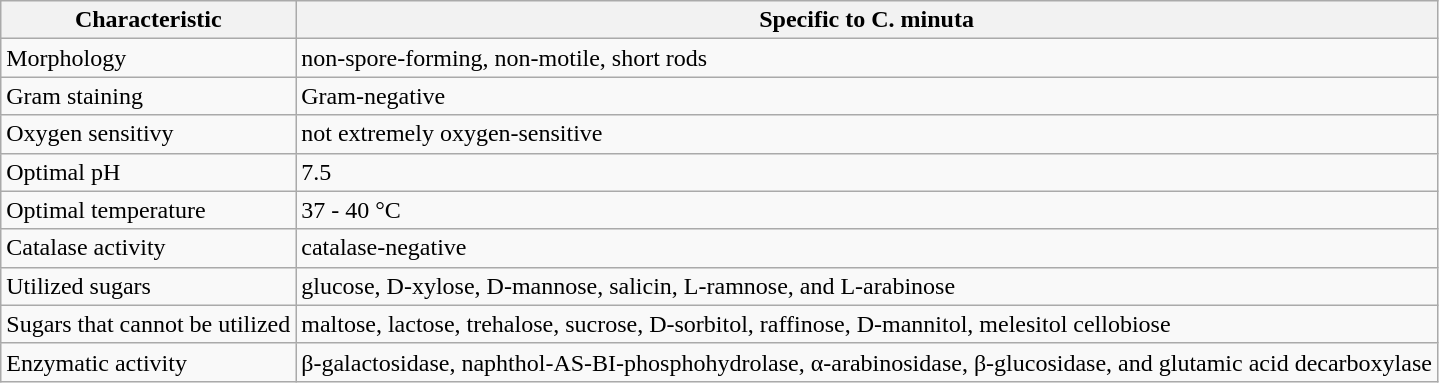<table class="wikitable">
<tr>
<th>Characteristic</th>
<th>Specific to C. minuta</th>
</tr>
<tr>
<td>Morphology</td>
<td>non-spore-forming, non-motile, short rods</td>
</tr>
<tr>
<td>Gram staining</td>
<td>Gram-negative</td>
</tr>
<tr>
<td>Oxygen sensitivy</td>
<td>not extremely oxygen-sensitive</td>
</tr>
<tr>
<td>Optimal pH</td>
<td>7.5</td>
</tr>
<tr>
<td>Optimal temperature</td>
<td>37 - 40 °C</td>
</tr>
<tr>
<td>Catalase activity</td>
<td>catalase-negative</td>
</tr>
<tr>
<td>Utilized sugars</td>
<td>glucose, D-xylose, D-mannose, salicin, L-ramnose, and L-arabinose</td>
</tr>
<tr>
<td>Sugars that cannot be utilized</td>
<td>maltose, lactose, trehalose, sucrose, D-sorbitol, raffinose, D-mannitol, melesitol cellobiose</td>
</tr>
<tr>
<td>Enzymatic activity</td>
<td>β-galactosidase, naphthol-AS-BI-phosphohydrolase, α-arabinosidase, β-glucosidase, and glutamic acid decarboxylase</td>
</tr>
</table>
